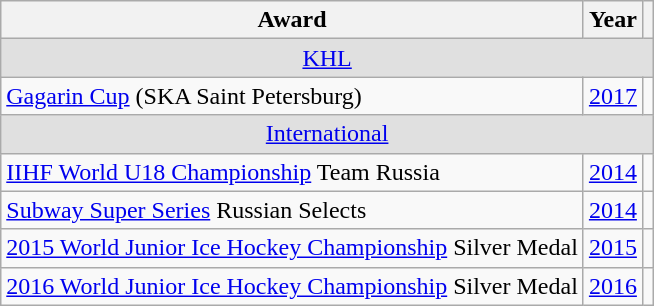<table class="wikitable">
<tr>
<th>Award</th>
<th>Year</th>
<th></th>
</tr>
<tr ALIGN="center" bgcolor="#e0e0e0">
<td colspan="3"><a href='#'>KHL</a></td>
</tr>
<tr>
<td><a href='#'>Gagarin Cup</a> (SKA Saint Petersburg)</td>
<td><a href='#'>2017</a></td>
<td></td>
</tr>
<tr ALIGN="center" bgcolor="#e0e0e0">
<td colspan="3"><a href='#'>International</a></td>
</tr>
<tr>
<td><a href='#'>IIHF World U18 Championship</a> Team Russia</td>
<td><a href='#'>2014</a></td>
<td></td>
</tr>
<tr>
<td><a href='#'>Subway Super Series</a> Russian Selects</td>
<td><a href='#'>2014</a></td>
<td></td>
</tr>
<tr>
<td><a href='#'>2015 World Junior Ice Hockey Championship</a> Silver Medal</td>
<td><a href='#'>2015</a></td>
<td></td>
</tr>
<tr>
<td><a href='#'>2016 World Junior Ice Hockey Championship</a> Silver Medal</td>
<td><a href='#'>2016</a></td>
<td></td>
</tr>
</table>
